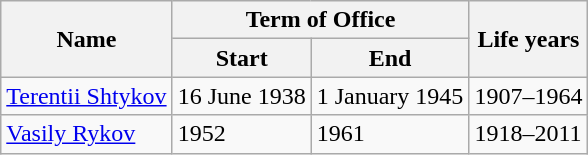<table class="wikitable">
<tr>
<th rowspan="2">Name</th>
<th colspan="2">Term of Office</th>
<th rowspan="2">Life years</th>
</tr>
<tr>
<th>Start</th>
<th>End</th>
</tr>
<tr>
<td><a href='#'>Terentii Shtykov</a></td>
<td>16 June 1938</td>
<td>1 January 1945</td>
<td>1907–1964</td>
</tr>
<tr>
<td><a href='#'>Vasily Rykov</a></td>
<td>1952</td>
<td>1961</td>
<td>1918–2011</td>
</tr>
</table>
